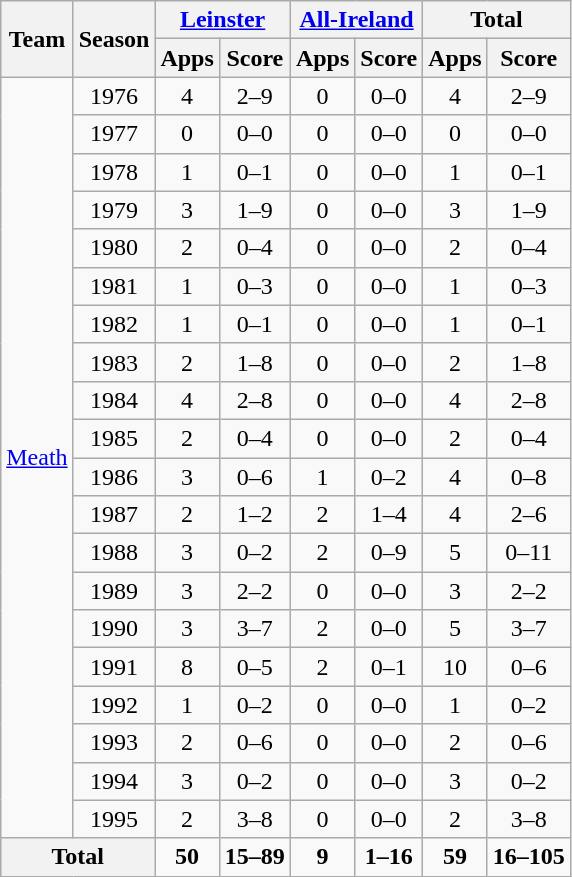<table class="wikitable" style="text-align:center">
<tr>
<th rowspan="2">Team</th>
<th rowspan="2">Season</th>
<th colspan="2"><a href='#'>Leinster</a></th>
<th colspan="2"><a href='#'>All-Ireland</a></th>
<th colspan="2">Total</th>
</tr>
<tr>
<th>Apps</th>
<th>Score</th>
<th>Apps</th>
<th>Score</th>
<th>Apps</th>
<th>Score</th>
</tr>
<tr>
<td rowspan="20"><a href='#'>Meath</a></td>
<td>1976</td>
<td>4</td>
<td>2–9</td>
<td>0</td>
<td>0–0</td>
<td>4</td>
<td>2–9</td>
</tr>
<tr>
<td>1977</td>
<td>0</td>
<td>0–0</td>
<td>0</td>
<td>0–0</td>
<td>0</td>
<td>0–0</td>
</tr>
<tr>
<td>1978</td>
<td>1</td>
<td>0–1</td>
<td>0</td>
<td>0–0</td>
<td>1</td>
<td>0–1</td>
</tr>
<tr>
<td>1979</td>
<td>3</td>
<td>1–9</td>
<td>0</td>
<td>0–0</td>
<td>3</td>
<td>1–9</td>
</tr>
<tr>
<td>1980</td>
<td>2</td>
<td>0–4</td>
<td>0</td>
<td>0–0</td>
<td>2</td>
<td>0–4</td>
</tr>
<tr>
<td>1981</td>
<td>1</td>
<td>0–3</td>
<td>0</td>
<td>0–0</td>
<td>1</td>
<td>0–3</td>
</tr>
<tr>
<td>1982</td>
<td>1</td>
<td>0–1</td>
<td>0</td>
<td>0–0</td>
<td>1</td>
<td>0–1</td>
</tr>
<tr>
<td>1983</td>
<td>2</td>
<td>1–8</td>
<td>0</td>
<td>0–0</td>
<td>2</td>
<td>1–8</td>
</tr>
<tr>
<td>1984</td>
<td>4</td>
<td>2–8</td>
<td>0</td>
<td>0–0</td>
<td>4</td>
<td>2–8</td>
</tr>
<tr>
<td>1985</td>
<td>2</td>
<td>0–4</td>
<td>0</td>
<td>0–0</td>
<td>2</td>
<td>0–4</td>
</tr>
<tr>
<td>1986</td>
<td>3</td>
<td>0–6</td>
<td>1</td>
<td>0–2</td>
<td>4</td>
<td>0–8</td>
</tr>
<tr>
<td>1987</td>
<td>2</td>
<td>1–2</td>
<td>2</td>
<td>1–4</td>
<td>4</td>
<td>2–6</td>
</tr>
<tr>
<td>1988</td>
<td>3</td>
<td>0–2</td>
<td>2</td>
<td>0–9</td>
<td>5</td>
<td>0–11</td>
</tr>
<tr>
<td>1989</td>
<td>3</td>
<td>2–2</td>
<td>0</td>
<td>0–0</td>
<td>3</td>
<td>2–2</td>
</tr>
<tr>
<td>1990</td>
<td>3</td>
<td>3–7</td>
<td>2</td>
<td>0–0</td>
<td>5</td>
<td>3–7</td>
</tr>
<tr>
<td>1991</td>
<td>8</td>
<td>0–5</td>
<td>2</td>
<td>0–1</td>
<td>10</td>
<td>0–6</td>
</tr>
<tr>
<td>1992</td>
<td>1</td>
<td>0–2</td>
<td>0</td>
<td>0–0</td>
<td>1</td>
<td>0–2</td>
</tr>
<tr>
<td>1993</td>
<td>2</td>
<td>0–6</td>
<td>0</td>
<td>0–0</td>
<td>2</td>
<td>0–6</td>
</tr>
<tr>
<td>1994</td>
<td>3</td>
<td>0–2</td>
<td>0</td>
<td>0–0</td>
<td>3</td>
<td>0–2</td>
</tr>
<tr>
<td>1995</td>
<td>2</td>
<td>3–8</td>
<td>0</td>
<td>0–0</td>
<td>2</td>
<td>3–8</td>
</tr>
<tr>
<th colspan="2">Total</th>
<td><strong>50</strong></td>
<td><strong>15–89</strong></td>
<td><strong>9</strong></td>
<td><strong>1–16</strong></td>
<td><strong>59</strong></td>
<td><strong>16–105</strong></td>
</tr>
</table>
